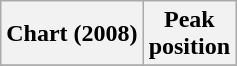<table class="wikitable plainrowheaders">
<tr>
<th>Chart (2008)</th>
<th>Peak<br>position</th>
</tr>
<tr>
</tr>
</table>
